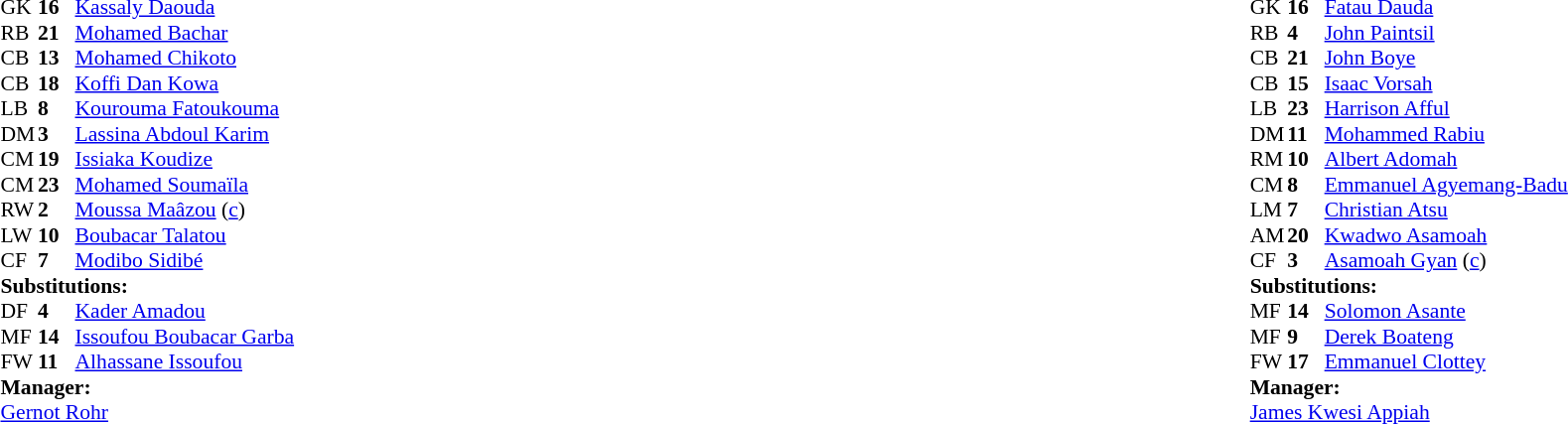<table width="100%">
<tr>
<td valign="top" width="50%"><br><table style="font-size: 90%" cellspacing="0" cellpadding="0">
<tr>
<th width="25"></th>
<th width="25"></th>
</tr>
<tr>
<td>GK</td>
<td><strong>16</strong></td>
<td><a href='#'>Kassaly Daouda</a></td>
</tr>
<tr>
<td>RB</td>
<td><strong>21</strong></td>
<td><a href='#'>Mohamed Bachar</a></td>
<td></td>
<td></td>
</tr>
<tr>
<td>CB</td>
<td><strong>13</strong></td>
<td><a href='#'>Mohamed Chikoto</a></td>
<td></td>
</tr>
<tr>
<td>CB</td>
<td><strong>18</strong></td>
<td><a href='#'>Koffi Dan Kowa</a></td>
<td></td>
</tr>
<tr>
<td>LB</td>
<td><strong>8</strong></td>
<td><a href='#'>Kourouma Fatoukouma</a></td>
</tr>
<tr>
<td>DM</td>
<td><strong>3</strong></td>
<td><a href='#'>Lassina Abdoul Karim</a></td>
</tr>
<tr>
<td>CM</td>
<td><strong>19</strong></td>
<td><a href='#'>Issiaka Koudize</a></td>
<td></td>
<td></td>
</tr>
<tr>
<td>CM</td>
<td><strong>23</strong></td>
<td><a href='#'>Mohamed Soumaïla</a></td>
<td></td>
</tr>
<tr>
<td>RW</td>
<td><strong>2</strong></td>
<td><a href='#'>Moussa Maâzou</a> (<a href='#'>c</a>)</td>
</tr>
<tr>
<td>LW</td>
<td><strong>10</strong></td>
<td><a href='#'>Boubacar Talatou</a></td>
</tr>
<tr>
<td>CF</td>
<td><strong>7</strong></td>
<td><a href='#'>Modibo Sidibé</a></td>
<td></td>
<td></td>
</tr>
<tr>
<td colspan=3><strong>Substitutions:</strong></td>
</tr>
<tr>
<td>DF</td>
<td><strong>4</strong></td>
<td><a href='#'>Kader Amadou</a></td>
<td></td>
<td></td>
</tr>
<tr>
<td>MF</td>
<td><strong>14</strong></td>
<td><a href='#'>Issoufou Boubacar Garba</a></td>
<td></td>
<td></td>
</tr>
<tr>
<td>FW</td>
<td><strong>11</strong></td>
<td><a href='#'>Alhassane Issoufou</a></td>
<td></td>
<td></td>
</tr>
<tr>
<td colspan=3><strong>Manager:</strong></td>
</tr>
<tr>
<td colspan=3> <a href='#'>Gernot Rohr</a></td>
</tr>
</table>
</td>
<td valign="top"></td>
<td valign="top" width="50%"><br><table style="font-size: 90%" cellspacing="0" cellpadding="0" align="center">
<tr>
<th width=25></th>
<th width=25></th>
</tr>
<tr>
<td>GK</td>
<td><strong>16</strong></td>
<td><a href='#'>Fatau Dauda</a></td>
</tr>
<tr>
<td>RB</td>
<td><strong>4</strong></td>
<td><a href='#'>John Paintsil</a></td>
</tr>
<tr>
<td>CB</td>
<td><strong>21</strong></td>
<td><a href='#'>John Boye</a></td>
</tr>
<tr>
<td>CB</td>
<td><strong>15</strong></td>
<td><a href='#'>Isaac Vorsah</a></td>
</tr>
<tr>
<td>LB</td>
<td><strong>23</strong></td>
<td><a href='#'>Harrison Afful</a></td>
</tr>
<tr>
<td>DM</td>
<td><strong>11</strong></td>
<td><a href='#'>Mohammed Rabiu</a></td>
<td></td>
<td></td>
</tr>
<tr>
<td>RM</td>
<td><strong>10</strong></td>
<td><a href='#'>Albert Adomah</a></td>
<td></td>
<td></td>
</tr>
<tr>
<td>CM</td>
<td><strong>8</strong></td>
<td><a href='#'>Emmanuel Agyemang-Badu</a></td>
<td></td>
</tr>
<tr>
<td>LM</td>
<td><strong>7</strong></td>
<td><a href='#'>Christian Atsu</a></td>
</tr>
<tr>
<td>AM</td>
<td><strong>20</strong></td>
<td><a href='#'>Kwadwo Asamoah</a></td>
</tr>
<tr>
<td>CF</td>
<td><strong>3</strong></td>
<td><a href='#'>Asamoah Gyan</a> (<a href='#'>c</a>)</td>
<td></td>
<td></td>
</tr>
<tr>
<td colspan=3><strong>Substitutions:</strong></td>
</tr>
<tr>
<td>MF</td>
<td><strong>14</strong></td>
<td><a href='#'>Solomon Asante</a></td>
<td></td>
<td></td>
</tr>
<tr>
<td>MF</td>
<td><strong>9</strong></td>
<td><a href='#'>Derek Boateng</a></td>
<td></td>
<td></td>
</tr>
<tr>
<td>FW</td>
<td><strong>17</strong></td>
<td><a href='#'>Emmanuel Clottey</a></td>
<td></td>
<td></td>
</tr>
<tr>
<td colspan=3><strong>Manager:</strong></td>
</tr>
<tr>
<td colspan=3><a href='#'>James Kwesi Appiah</a></td>
</tr>
</table>
</td>
</tr>
</table>
